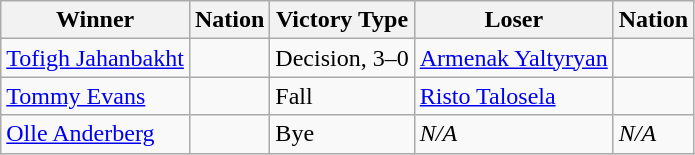<table class="wikitable sortable" style="text-align:left;">
<tr>
<th>Winner</th>
<th>Nation</th>
<th>Victory Type</th>
<th>Loser</th>
<th>Nation</th>
</tr>
<tr>
<td><a href='#'>Tofigh Jahanbakht</a></td>
<td></td>
<td>Decision, 3–0</td>
<td><a href='#'>Armenak Yaltyryan</a></td>
<td></td>
</tr>
<tr>
<td><a href='#'>Tommy Evans</a></td>
<td></td>
<td>Fall</td>
<td><a href='#'>Risto Talosela</a></td>
<td></td>
</tr>
<tr>
<td><a href='#'>Olle Anderberg</a></td>
<td></td>
<td>Bye</td>
<td><em>N/A</em></td>
<td><em>N/A</em></td>
</tr>
</table>
